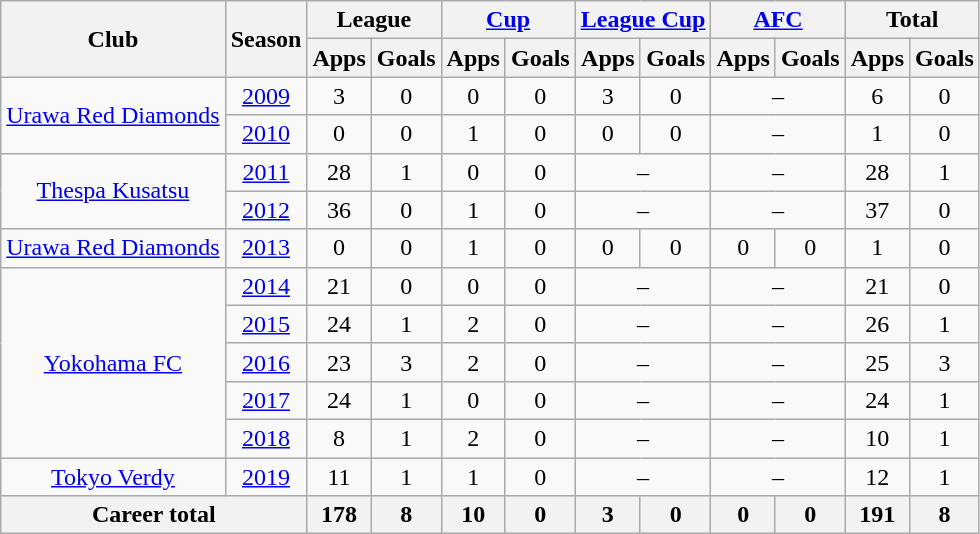<table class="wikitable" style="text-align:center;">
<tr>
<th rowspan="2">Club</th>
<th rowspan="2">Season</th>
<th colspan="2">League</th>
<th colspan="2"><a href='#'>Cup</a></th>
<th colspan="2"><a href='#'>League Cup</a></th>
<th colspan="2"><a href='#'>AFC</a></th>
<th colspan="2">Total</th>
</tr>
<tr>
<th>Apps</th>
<th>Goals</th>
<th>Apps</th>
<th>Goals</th>
<th>Apps</th>
<th>Goals</th>
<th>Apps</th>
<th>Goals</th>
<th>Apps</th>
<th>Goals</th>
</tr>
<tr>
<td rowspan="2"><a href='#'>Urawa Red Diamonds</a></td>
<td><a href='#'>2009</a></td>
<td>3</td>
<td>0</td>
<td>0</td>
<td>0</td>
<td>3</td>
<td>0</td>
<td colspan="2">–</td>
<td>6</td>
<td>0</td>
</tr>
<tr>
<td><a href='#'>2010</a></td>
<td>0</td>
<td>0</td>
<td>1</td>
<td>0</td>
<td>0</td>
<td>0</td>
<td colspan="2">–</td>
<td>1</td>
<td>0</td>
</tr>
<tr>
<td rowspan="2"><a href='#'>Thespa Kusatsu</a></td>
<td><a href='#'>2011</a></td>
<td>28</td>
<td>1</td>
<td>0</td>
<td>0</td>
<td colspan="2">–</td>
<td colspan="2">–</td>
<td>28</td>
<td>1</td>
</tr>
<tr>
<td><a href='#'>2012</a></td>
<td>36</td>
<td>0</td>
<td>1</td>
<td>0</td>
<td colspan="2">–</td>
<td colspan="2">–</td>
<td>37</td>
<td>0</td>
</tr>
<tr>
<td><a href='#'>Urawa Red Diamonds</a></td>
<td><a href='#'>2013</a></td>
<td>0</td>
<td>0</td>
<td>1</td>
<td>0</td>
<td>0</td>
<td>0</td>
<td>0</td>
<td>0</td>
<td>1</td>
<td>0</td>
</tr>
<tr>
<td rowspan="5"><a href='#'>Yokohama FC</a></td>
<td><a href='#'>2014</a></td>
<td>21</td>
<td>0</td>
<td>0</td>
<td>0</td>
<td colspan="2">–</td>
<td colspan="2">–</td>
<td>21</td>
<td>0</td>
</tr>
<tr>
<td><a href='#'>2015</a></td>
<td>24</td>
<td>1</td>
<td>2</td>
<td>0</td>
<td colspan="2">–</td>
<td colspan="2">–</td>
<td>26</td>
<td>1</td>
</tr>
<tr>
<td><a href='#'>2016</a></td>
<td>23</td>
<td>3</td>
<td>2</td>
<td>0</td>
<td colspan="2">–</td>
<td colspan="2">–</td>
<td>25</td>
<td>3</td>
</tr>
<tr>
<td><a href='#'>2017</a></td>
<td>24</td>
<td>1</td>
<td>0</td>
<td>0</td>
<td colspan="2">–</td>
<td colspan="2">–</td>
<td>24</td>
<td>1</td>
</tr>
<tr>
<td><a href='#'>2018</a></td>
<td>8</td>
<td>1</td>
<td>2</td>
<td>0</td>
<td colspan="2">–</td>
<td colspan="2">–</td>
<td>10</td>
<td>1</td>
</tr>
<tr>
<td><a href='#'>Tokyo Verdy</a></td>
<td><a href='#'>2019</a></td>
<td>11</td>
<td>1</td>
<td>1</td>
<td>0</td>
<td colspan="2">–</td>
<td colspan="2">–</td>
<td>12</td>
<td>1</td>
</tr>
<tr>
<th colspan="2">Career total</th>
<th>178</th>
<th>8</th>
<th>10</th>
<th>0</th>
<th>3</th>
<th>0</th>
<th>0</th>
<th>0</th>
<th>191</th>
<th>8</th>
</tr>
</table>
